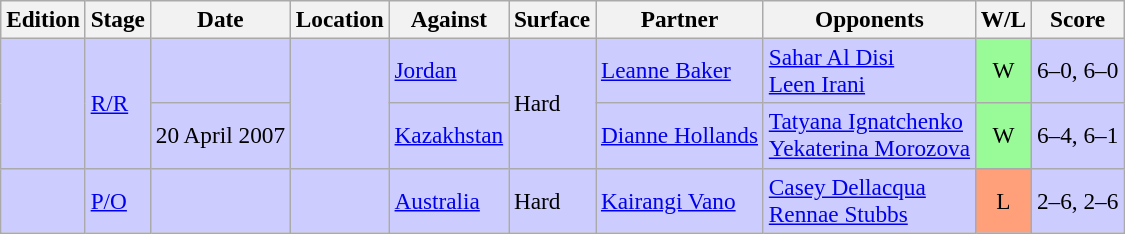<table class=wikitable style=font-size:97%>
<tr>
<th>Edition</th>
<th>Stage</th>
<th>Date</th>
<th>Location</th>
<th>Against</th>
<th>Surface</th>
<th>Partner</th>
<th>Opponents</th>
<th>W/L</th>
<th>Score</th>
</tr>
<tr style="background:#ccccff;">
<td rowspan="2"></td>
<td rowspan="2"><a href='#'>R/R</a></td>
<td></td>
<td rowspan="2"></td>
<td> <a href='#'>Jordan</a></td>
<td rowspan="2">Hard</td>
<td> <a href='#'>Leanne Baker</a></td>
<td><a href='#'>Sahar Al Disi</a> <br> <a href='#'>Leen Irani</a></td>
<td style="text-align:center; background:#98fb98;">W</td>
<td>6–0, 6–0</td>
</tr>
<tr style="background:#ccccff;">
<td>20 April 2007</td>
<td> <a href='#'>Kazakhstan</a></td>
<td> <a href='#'>Dianne Hollands</a></td>
<td><a href='#'>Tatyana Ignatchenko</a><br><a href='#'>Yekaterina Morozova</a></td>
<td style="text-align:center; background:#98fb98;">W</td>
<td>6–4, 6–1</td>
</tr>
<tr style="background:#ccccff;">
<td rowspan="1"></td>
<td rowspan="1"><a href='#'>P/O</a></td>
<td></td>
<td rowspan="1"></td>
<td> <a href='#'>Australia</a></td>
<td rowspan="1">Hard</td>
<td> <a href='#'>Kairangi Vano</a></td>
<td><a href='#'>Casey Dellacqua</a> <br> <a href='#'>Rennae Stubbs</a></td>
<td style="text-align:center; background:#ffa07a;">L</td>
<td>2–6, 2–6</td>
</tr>
</table>
